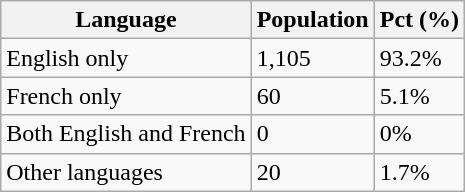<table class="wikitable">
<tr>
<th>Language</th>
<th>Population</th>
<th>Pct (%)</th>
</tr>
<tr>
<td>English only</td>
<td>1,105</td>
<td>93.2%</td>
</tr>
<tr>
<td>French only</td>
<td>60</td>
<td>5.1%</td>
</tr>
<tr>
<td>Both English and French</td>
<td>0</td>
<td>0%</td>
</tr>
<tr>
<td>Other languages</td>
<td>20</td>
<td>1.7%</td>
</tr>
</table>
